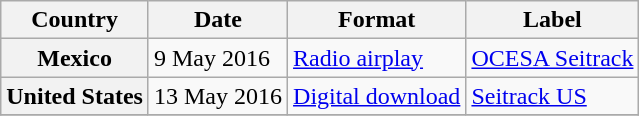<table class="wikitable plainrowheaders">
<tr>
<th scope="col">Country</th>
<th scope="col">Date</th>
<th scope="col">Format</th>
<th scope="col">Label</th>
</tr>
<tr>
<th scope="row">Mexico</th>
<td rowspan="1">9 May 2016</td>
<td rowspan="1"><a href='#'>Radio airplay</a></td>
<td rowspan="1"><a href='#'>OCESA Seitrack</a></td>
</tr>
<tr>
<th scope="row">United States</th>
<td rowspan="1">13 May 2016</td>
<td rowspan="1"><a href='#'>Digital download</a></td>
<td rowspan="1"><a href='#'>Seitrack US</a></td>
</tr>
<tr>
</tr>
</table>
